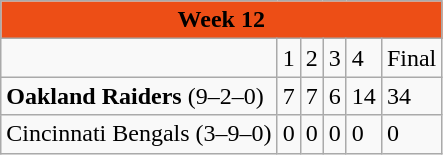<table class="wikitable">
<tr>
<th colspan="60" style="background:#ed4e16;">Week 12</th>
</tr>
<tr>
<td></td>
<td>1</td>
<td>2</td>
<td>3</td>
<td>4</td>
<td>Final</td>
</tr>
<tr>
<td><strong>Oakland Raiders</strong> (9–2–0)</td>
<td>7</td>
<td>7</td>
<td>6</td>
<td>14</td>
<td>34</td>
</tr>
<tr>
<td>Cincinnati Bengals (3–9–0)</td>
<td>0</td>
<td>0</td>
<td>0</td>
<td>0</td>
<td>0</td>
</tr>
</table>
